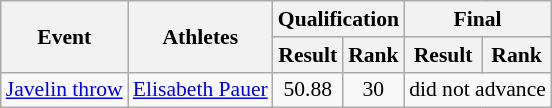<table class="wikitable" border="1" style="font-size:90%">
<tr>
<th rowspan="2">Event</th>
<th rowspan="2">Athletes</th>
<th colspan="2">Qualification</th>
<th colspan="2">Final</th>
</tr>
<tr>
<th>Result</th>
<th>Rank</th>
<th>Result</th>
<th>Rank</th>
</tr>
<tr>
<td><a href='#'>Javelin throw</a></td>
<td><a href='#'>Elisabeth Pauer</a></td>
<td align=center>50.88</td>
<td align=center>30</td>
<td align=center colspan=2>did not advance</td>
</tr>
</table>
